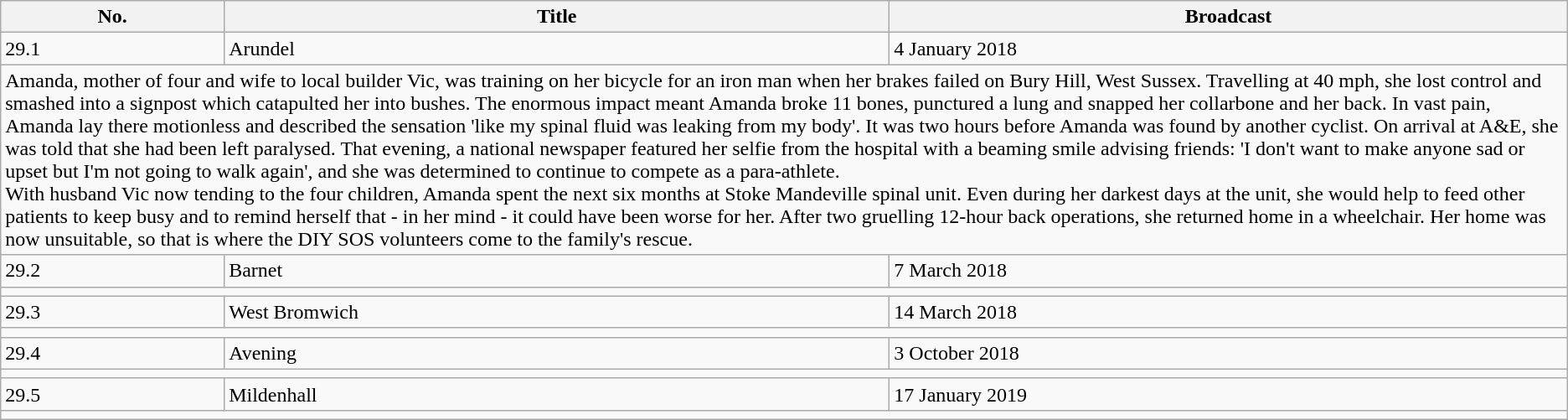<table class="wikitable">
<tr>
<th>No.</th>
<th>Title</th>
<th>Broadcast</th>
</tr>
<tr>
<td>29.1</td>
<td>Arundel</td>
<td>4 January 2018</td>
</tr>
<tr>
<td colspan="3">Amanda, mother of four and wife to local builder Vic, was training on her bicycle for an iron man when her brakes failed on Bury Hill, West Sussex. Travelling at 40 mph, she lost control and smashed into a signpost which catapulted her into bushes. The enormous impact meant Amanda broke 11 bones, punctured a lung and snapped her collarbone and her back. In vast pain, Amanda lay there motionless and described the sensation 'like my spinal fluid was leaking from my body'. It was two hours before Amanda was found by another cyclist. On arrival at A&E, she was told that she had been left paralysed. That evening, a national newspaper featured her selfie from the hospital with a beaming smile advising friends: 'I don't want to make anyone sad or upset but I'm not going to walk again', and she was determined to continue to compete as a para-athlete.<br>With husband Vic now tending to the four children, Amanda spent the next six months at Stoke Mandeville spinal unit. Even during her darkest days at the unit, she would help to feed other patients to keep busy and to remind herself that - in her mind - it could have been worse for her. After two gruelling 12-hour back operations, she returned home in a wheelchair. Her home was now unsuitable, so that is where the DIY SOS volunteers come to the family's rescue.</td>
</tr>
<tr>
<td>29.2</td>
<td>Barnet</td>
<td>7 March 2018</td>
</tr>
<tr>
<td colspan="3"></td>
</tr>
<tr>
<td>29.3</td>
<td>West Bromwich</td>
<td>14 March 2018</td>
</tr>
<tr>
<td colspan="3"></td>
</tr>
<tr>
<td>29.4</td>
<td>Avening</td>
<td>3 October 2018</td>
</tr>
<tr>
<td colspan="3"></td>
</tr>
<tr>
<td>29.5</td>
<td>Mildenhall</td>
<td>17 January 2019</td>
</tr>
<tr>
<td colspan="3"></td>
</tr>
</table>
